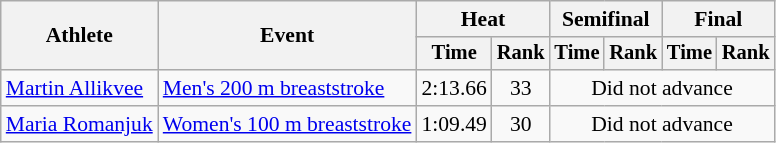<table class=wikitable style="font-size:90%">
<tr>
<th rowspan="2">Athlete</th>
<th rowspan="2">Event</th>
<th colspan="2">Heat</th>
<th colspan="2">Semifinal</th>
<th colspan="2">Final</th>
</tr>
<tr style="font-size:95%">
<th>Time</th>
<th>Rank</th>
<th>Time</th>
<th>Rank</th>
<th>Time</th>
<th>Rank</th>
</tr>
<tr align=center>
<td align=left><a href='#'>Martin Allikvee</a></td>
<td align=left><a href='#'>Men's 200 m breaststroke</a></td>
<td>2:13.66</td>
<td>33</td>
<td colspan=4>Did not advance</td>
</tr>
<tr align=center>
<td align=left><a href='#'>Maria Romanjuk</a></td>
<td align=left><a href='#'>Women's 100 m breaststroke</a></td>
<td>1:09.49</td>
<td>30</td>
<td colspan=4>Did not advance</td>
</tr>
</table>
